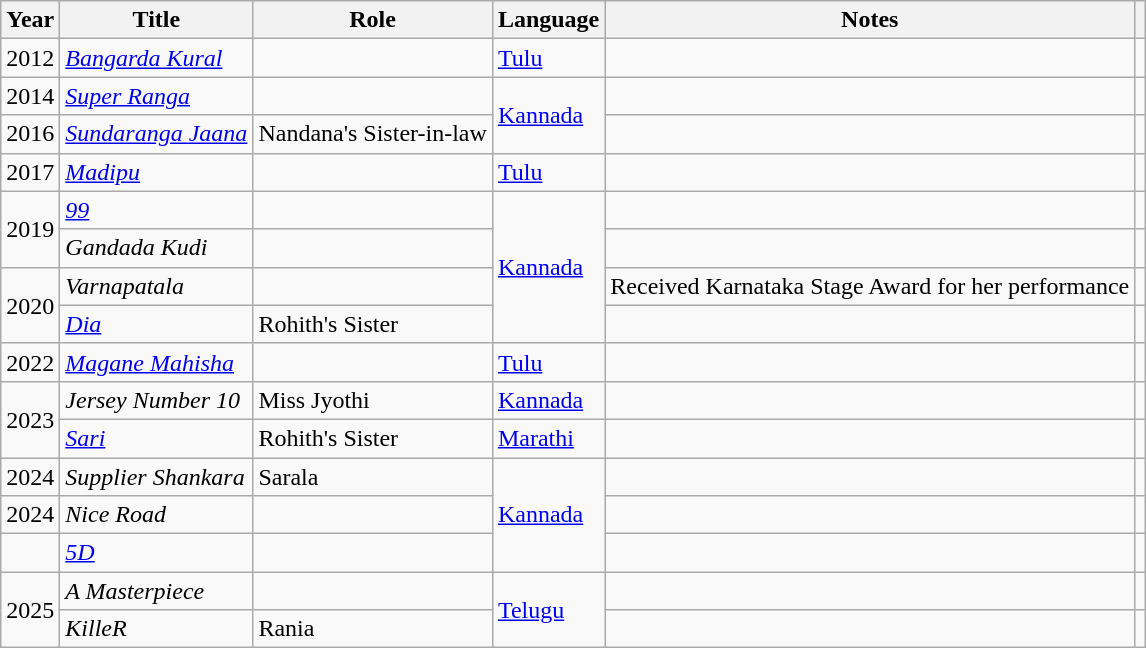<table class="wikitable plainrowheaders sortable">
<tr>
<th scope="col">Year</th>
<th scope="col">Title</th>
<th scope="col">Role</th>
<th><strong>Language</strong></th>
<th>Notes</th>
<th class="unsortable" scope="col"></th>
</tr>
<tr>
<td>2012</td>
<td><em><a href='#'>Bangarda Kural</a></em></td>
<td></td>
<td><a href='#'>Tulu</a></td>
<td></td>
<td></td>
</tr>
<tr>
<td>2014</td>
<td><em><a href='#'>Super Ranga</a></em></td>
<td></td>
<td rowspan="2"><a href='#'>Kannada</a></td>
<td></td>
<td></td>
</tr>
<tr>
<td>2016</td>
<td><em><a href='#'>Sundaranga Jaana</a></em></td>
<td>Nandana's Sister-in-law</td>
<td></td>
<td></td>
</tr>
<tr>
<td>2017</td>
<td><em><a href='#'>Madipu</a></em></td>
<td></td>
<td><a href='#'>Tulu</a></td>
<td></td>
<td></td>
</tr>
<tr>
<td rowspan="2">2019</td>
<td><a href='#'><em>99</em></a></td>
<td></td>
<td rowspan="4"><a href='#'>Kannada</a></td>
<td></td>
<td></td>
</tr>
<tr>
<td><em>Gandada Kudi</em></td>
<td></td>
<td></td>
<td></td>
</tr>
<tr>
<td rowspan="2">2020</td>
<td><em>Varnapatala</em></td>
<td></td>
<td>Received Karnataka Stage Award for her performance</td>
<td></td>
</tr>
<tr>
<td><a href='#'><em>Dia</em></a></td>
<td>Rohith's Sister</td>
<td></td>
<td></td>
</tr>
<tr>
<td>2022</td>
<td><em><a href='#'>Magane Mahisha</a></em></td>
<td></td>
<td><a href='#'>Tulu</a></td>
<td></td>
<td></td>
</tr>
<tr>
<td rowspan="2">2023</td>
<td><em>Jersey Number 10</em></td>
<td>Miss Jyothi</td>
<td><a href='#'>Kannada</a></td>
<td></td>
<td></td>
</tr>
<tr>
<td><em><a href='#'>Sari</a></em></td>
<td>Rohith's Sister</td>
<td><a href='#'>Marathi</a></td>
<td></td>
<td></td>
</tr>
<tr>
<td>2024</td>
<td><em>Supplier Shankara</em></td>
<td>Sarala</td>
<td rowspan="3"><a href='#'>Kannada</a></td>
<td></td>
<td></td>
</tr>
<tr>
<td>2024</td>
<td><em>Nice Road</em></td>
<td></td>
<td></td>
<td></td>
</tr>
<tr>
<td></td>
<td><a href='#'><em>5D</em></a></td>
<td></td>
<td></td>
<td></td>
</tr>
<tr>
<td rowspan="2">2025</td>
<td><em>A Masterpiece</em></td>
<td></td>
<td rowspan="2"><a href='#'>Telugu</a></td>
<td></td>
<td></td>
</tr>
<tr>
<td><em>KilleR</em></td>
<td>Rania</td>
<td></td>
<td></td>
</tr>
</table>
